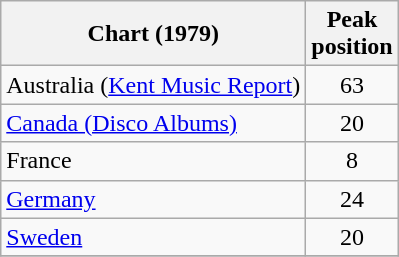<table class="wikitable sortable plainrowheaders">
<tr>
<th scope="col">Chart (1979)</th>
<th scope="col">Peak<br>position</th>
</tr>
<tr>
<td>Australia (<a href='#'>Kent Music Report</a>)</td>
<td style="text-align:center;">63</td>
</tr>
<tr>
<td align="left"><a href='#'>Canada (Disco Albums)</a></td>
<td align="center">20</td>
</tr>
<tr>
<td align="left">France</td>
<td align="center">8</td>
</tr>
<tr>
<td align="left"><a href='#'>Germany</a></td>
<td align="center">24</td>
</tr>
<tr>
<td align="left"><a href='#'>Sweden</a></td>
<td align="center">20</td>
</tr>
<tr>
</tr>
</table>
